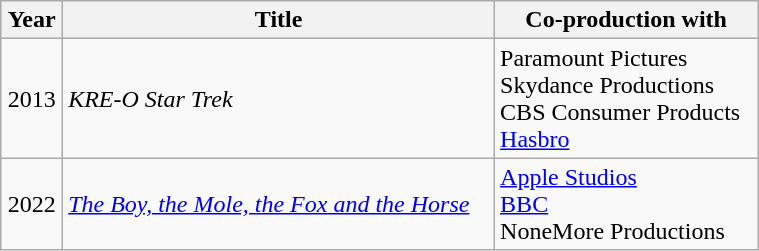<table class="wikitable sortable" style="width: 40%">
<tr>
<th>Year</th>
<th>Title</th>
<th>Co-production with</th>
</tr>
<tr>
<td style="text-align:center;">2013</td>
<td><em>KRE-O Star Trek</em></td>
<td>Paramount Pictures<br>Skydance Productions<br>CBS Consumer Products<br><a href='#'>Hasbro</a></td>
</tr>
<tr>
<td style="text-align:center;">2022</td>
<td><em><a href='#'>The Boy, the Mole, the Fox and the Horse</a></em></td>
<td><a href='#'>Apple Studios</a><br><a href='#'>BBC</a><br>NoneMore Productions</td>
</tr>
</table>
